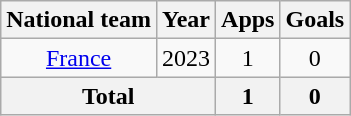<table class="wikitable" style="text-align: center;">
<tr>
<th>National team</th>
<th>Year</th>
<th>Apps</th>
<th>Goals</th>
</tr>
<tr>
<td><a href='#'>France</a></td>
<td>2023</td>
<td>1</td>
<td>0</td>
</tr>
<tr>
<th colspan="2">Total</th>
<th>1</th>
<th>0</th>
</tr>
</table>
